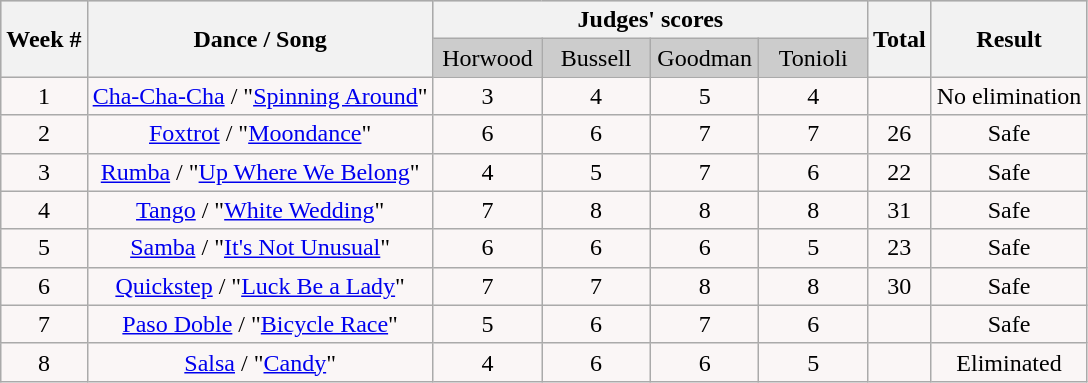<table class="wikitable collapsible collapsed">
<tr style="text-align:Center; background:#ccc;">
<th rowspan="2">Week #</th>
<th rowspan="2">Dance / Song</th>
<th colspan="4">Judges' scores</th>
<th rowspan="2">Total</th>
<th rowspan="2">Result</th>
</tr>
<tr style="text-align:center; background:#ccc;">
<td style="width:10%; ">Horwood</td>
<td style="width:10%; ">Bussell</td>
<td style="width:10%; ">Goodman</td>
<td style="width:10%; ">Tonioli</td>
</tr>
<tr style="text-align: center; background:#faf6f6;">
<td>1</td>
<td><a href='#'>Cha-Cha-Cha</a> / "<a href='#'>Spinning Around</a>"</td>
<td>3</td>
<td>4</td>
<td>5</td>
<td>4</td>
<td></td>
<td>No elimination</td>
</tr>
<tr style="text-align: center; background:#faf6f6;">
<td>2</td>
<td><a href='#'>Foxtrot</a> / "<a href='#'>Moondance</a>"</td>
<td>6</td>
<td>6</td>
<td>7</td>
<td>7</td>
<td>26</td>
<td>Safe</td>
</tr>
<tr style="text-align: center; background:#faf6f6;">
<td>3</td>
<td><a href='#'>Rumba</a> / "<a href='#'>Up Where We Belong</a>"</td>
<td>4</td>
<td>5</td>
<td>7</td>
<td>6</td>
<td>22</td>
<td>Safe</td>
</tr>
<tr style="text-align: center; background:#faf6f6;">
<td>4</td>
<td><a href='#'>Tango</a> / "<a href='#'>White Wedding</a>"</td>
<td>7</td>
<td>8</td>
<td>8</td>
<td>8</td>
<td>31</td>
<td>Safe</td>
</tr>
<tr style="text-align: center; background:#faf6f6;">
<td>5</td>
<td><a href='#'>Samba</a> / "<a href='#'>It's Not Unusual</a>"</td>
<td>6</td>
<td>6</td>
<td>6</td>
<td>5</td>
<td>23</td>
<td>Safe</td>
</tr>
<tr style="text-align: center; background:#faf6f6;">
<td>6</td>
<td><a href='#'>Quickstep</a> / "<a href='#'>Luck Be a Lady</a>"</td>
<td>7</td>
<td>7</td>
<td>8</td>
<td>8</td>
<td>30</td>
<td>Safe</td>
</tr>
<tr style="text-align: center; background:#faf6f6;">
<td>7</td>
<td><a href='#'>Paso Doble</a> / "<a href='#'>Bicycle Race</a>"</td>
<td>5</td>
<td>6</td>
<td>7</td>
<td>6</td>
<td></td>
<td>Safe</td>
</tr>
<tr style="text-align: center; background:#faf6f6;">
<td>8</td>
<td><a href='#'>Salsa</a> / "<a href='#'>Candy</a>"</td>
<td>4</td>
<td>6</td>
<td>6</td>
<td>5</td>
<td></td>
<td>Eliminated</td>
</tr>
</table>
